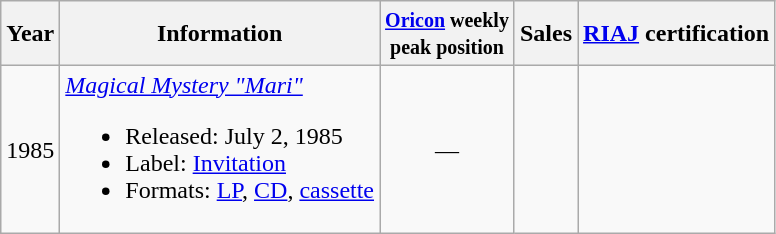<table class="wikitable">
<tr>
<th>Year</th>
<th>Information</th>
<th><small><a href='#'>Oricon</a> weekly<br>peak position</small></th>
<th>Sales<br></th>
<th><a href='#'>RIAJ</a> certification</th>
</tr>
<tr>
<td>1985</td>
<td><em><a href='#'>Magical Mystery "Mari"</a></em><br><ul><li>Released: July 2, 1985</li><li>Label: <a href='#'>Invitation</a></li><li>Formats: <a href='#'>LP</a>, <a href='#'>CD</a>, <a href='#'>cassette</a></li></ul></td>
<td style="text-align:center;">—</td>
<td align="left"></td>
<td align="left"></td>
</tr>
</table>
